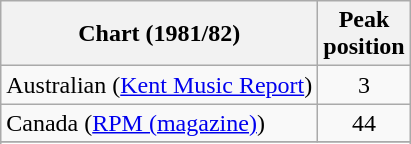<table class="wikitable">
<tr>
<th>Chart (1981/82)</th>
<th>Peak<br>position</th>
</tr>
<tr>
<td>Australian (<a href='#'>Kent Music Report</a>)</td>
<td align="center">3</td>
</tr>
<tr>
<td>Canada (<a href='#'>RPM (magazine)</a>)</td>
<td align="center">44</td>
</tr>
<tr>
</tr>
<tr>
</tr>
</table>
